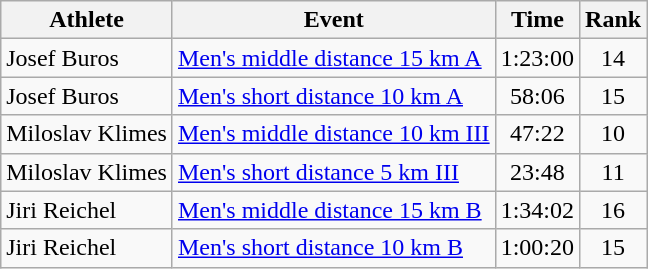<table class="wikitable">
<tr>
<th>Athlete</th>
<th>Event</th>
<th>Time</th>
<th>Rank</th>
</tr>
<tr>
<td>Josef Buros</td>
<td><a href='#'>Men's middle distance 15 km A</a></td>
<td align="center">1:23:00</td>
<td align="center">14</td>
</tr>
<tr>
<td>Josef Buros</td>
<td><a href='#'>Men's short distance 10 km A</a></td>
<td align="center">58:06</td>
<td align="center">15</td>
</tr>
<tr>
<td>Miloslav Klimes</td>
<td><a href='#'>Men's middle distance 10 km III</a></td>
<td align="center">47:22</td>
<td align="center">10</td>
</tr>
<tr>
<td>Miloslav Klimes</td>
<td><a href='#'>Men's short distance 5 km III</a></td>
<td align="center">23:48</td>
<td align="center">11</td>
</tr>
<tr>
<td>Jiri Reichel</td>
<td><a href='#'>Men's middle distance 15 km B</a></td>
<td align="center">1:34:02</td>
<td align="center">16</td>
</tr>
<tr>
<td>Jiri Reichel</td>
<td><a href='#'>Men's short distance 10 km B</a></td>
<td align="center">1:00:20</td>
<td align="center">15</td>
</tr>
</table>
